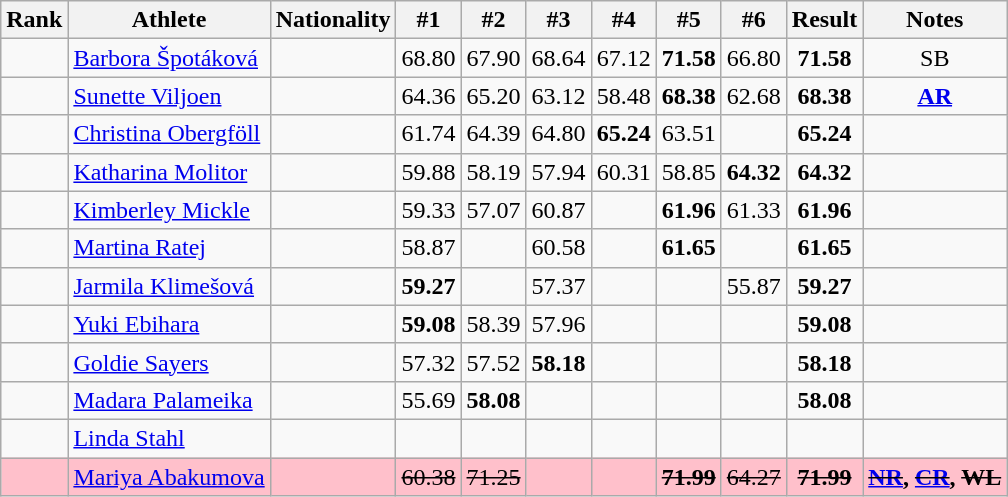<table class="wikitable sortable" style="text-align:center">
<tr>
<th>Rank</th>
<th>Athlete</th>
<th>Nationality</th>
<th>#1</th>
<th>#2</th>
<th>#3</th>
<th>#4</th>
<th>#5</th>
<th>#6</th>
<th>Result</th>
<th>Notes</th>
</tr>
<tr>
<td></td>
<td align=left><a href='#'>Barbora Špotáková</a></td>
<td align=left></td>
<td>68.80</td>
<td>67.90</td>
<td>68.64</td>
<td>67.12</td>
<td><strong>71.58</strong></td>
<td>66.80</td>
<td><strong>71.58</strong></td>
<td>SB</td>
</tr>
<tr>
<td></td>
<td align=left><a href='#'>Sunette Viljoen</a></td>
<td align=left></td>
<td>64.36</td>
<td>65.20</td>
<td>63.12</td>
<td>58.48</td>
<td><strong>68.38</strong></td>
<td>62.68</td>
<td><strong>68.38</strong></td>
<td><strong><a href='#'>AR</a></strong></td>
</tr>
<tr>
<td></td>
<td align=left><a href='#'>Christina Obergföll</a></td>
<td align=left></td>
<td>61.74</td>
<td>64.39</td>
<td>64.80</td>
<td><strong>65.24</strong></td>
<td>63.51</td>
<td></td>
<td><strong>65.24</strong></td>
<td></td>
</tr>
<tr>
<td></td>
<td align=left><a href='#'>Katharina Molitor</a></td>
<td align=left></td>
<td>59.88</td>
<td>58.19</td>
<td>57.94</td>
<td>60.31</td>
<td>58.85</td>
<td><strong>64.32</strong></td>
<td><strong>64.32</strong></td>
<td></td>
</tr>
<tr>
<td></td>
<td align=left><a href='#'>Kimberley Mickle</a></td>
<td align=left></td>
<td>59.33</td>
<td>57.07</td>
<td>60.87</td>
<td></td>
<td><strong>61.96</strong></td>
<td>61.33</td>
<td><strong>61.96</strong></td>
<td></td>
</tr>
<tr>
<td></td>
<td align=left><a href='#'>Martina Ratej</a></td>
<td align=left></td>
<td>58.87</td>
<td></td>
<td>60.58</td>
<td></td>
<td><strong>61.65</strong></td>
<td></td>
<td><strong>61.65</strong></td>
<td></td>
</tr>
<tr>
<td></td>
<td align=left><a href='#'>Jarmila Klimešová</a></td>
<td align=left></td>
<td><strong>59.27</strong></td>
<td></td>
<td>57.37</td>
<td></td>
<td></td>
<td>55.87</td>
<td><strong>59.27</strong></td>
<td></td>
</tr>
<tr>
<td></td>
<td align=left><a href='#'>Yuki Ebihara</a></td>
<td align=left></td>
<td><strong>59.08</strong></td>
<td>58.39</td>
<td>57.96</td>
<td></td>
<td></td>
<td></td>
<td><strong>59.08</strong></td>
<td></td>
</tr>
<tr>
<td></td>
<td align=left><a href='#'>Goldie Sayers</a></td>
<td align=left></td>
<td>57.32</td>
<td>57.52</td>
<td><strong>58.18</strong></td>
<td></td>
<td></td>
<td></td>
<td><strong>58.18</strong></td>
<td></td>
</tr>
<tr>
<td></td>
<td align=left><a href='#'>Madara Palameika</a></td>
<td align=left></td>
<td>55.69</td>
<td><strong>58.08</strong></td>
<td></td>
<td></td>
<td></td>
<td></td>
<td><strong>58.08</strong></td>
<td></td>
</tr>
<tr>
<td></td>
<td align=left><a href='#'>Linda Stahl</a></td>
<td align=left></td>
<td></td>
<td></td>
<td></td>
<td></td>
<td></td>
<td></td>
<td><s><strong></strong></s></td>
<td></td>
</tr>
<tr bgcolor=pink>
<td></td>
<td align=left><a href='#'>Mariya Abakumova</a></td>
<td align=left></td>
<td><s>60.38</s></td>
<td><s>71.25</s></td>
<td></td>
<td><s></s></td>
<td><s><strong>71.99</strong></s></td>
<td><s>64.27</s></td>
<td><s><strong>71.99</strong></s></td>
<td><strong><s><a href='#'>NR</a></s>, <s><a href='#'>CR</a></s>, <s>WL</s></strong></td>
</tr>
</table>
